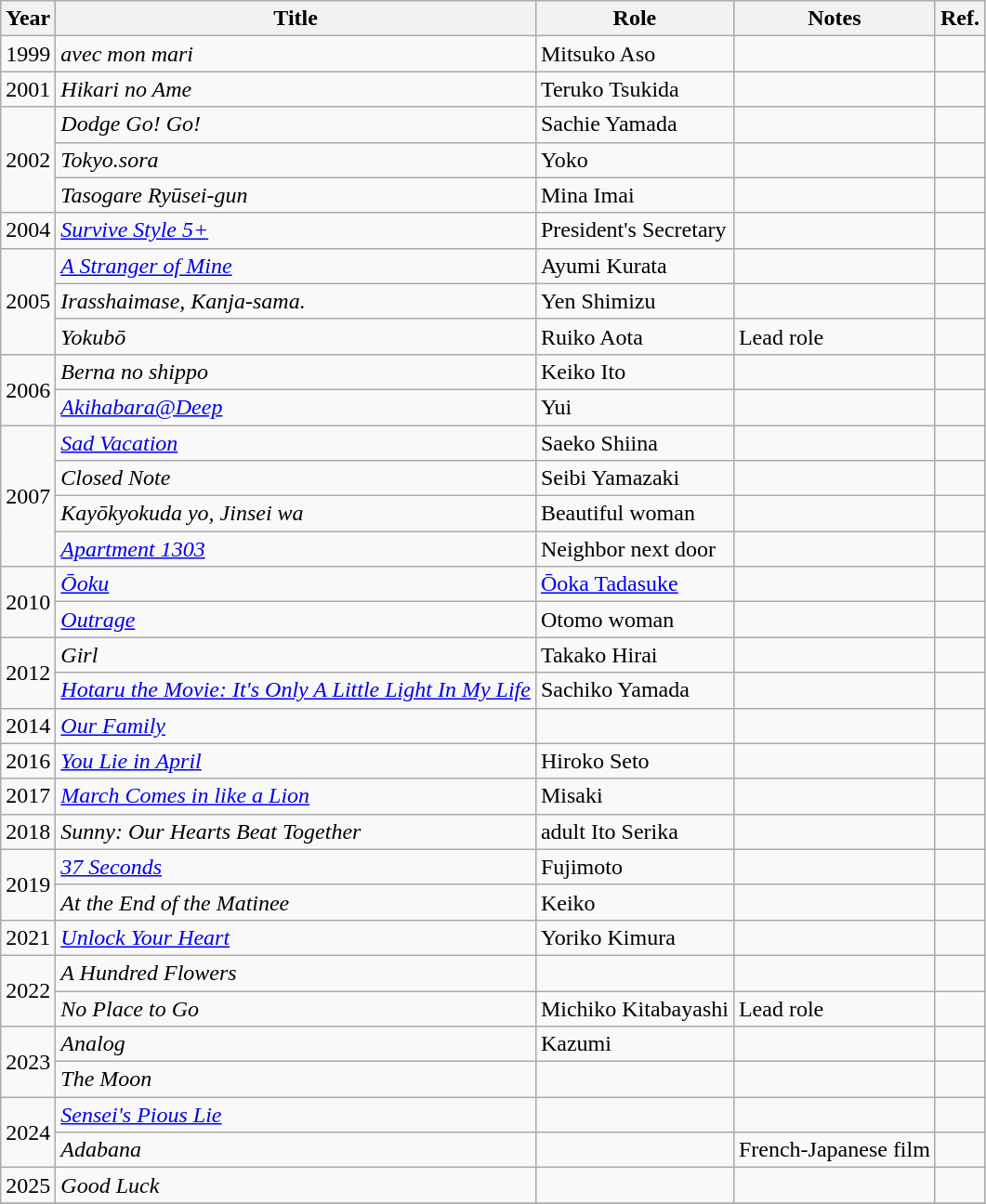<table class="wikitable">
<tr>
<th>Year</th>
<th>Title</th>
<th>Role</th>
<th>Notes</th>
<th>Ref.</th>
</tr>
<tr>
<td>1999</td>
<td><em>avec mon mari</em></td>
<td>Mitsuko Aso</td>
<td></td>
<td></td>
</tr>
<tr>
<td>2001</td>
<td><em>Hikari no Ame</em></td>
<td>Teruko Tsukida</td>
<td></td>
<td></td>
</tr>
<tr>
<td rowspan="3">2002</td>
<td><em>Dodge Go! Go!</em></td>
<td>Sachie Yamada</td>
<td></td>
<td></td>
</tr>
<tr>
<td><em>Tokyo.sora</em></td>
<td>Yoko</td>
<td></td>
<td></td>
</tr>
<tr>
<td><em>Tasogare Ryūsei-gun</em></td>
<td>Mina Imai</td>
<td></td>
<td></td>
</tr>
<tr>
<td>2004</td>
<td><em><a href='#'>Survive Style 5+</a></em></td>
<td>President's Secretary</td>
<td></td>
<td></td>
</tr>
<tr>
<td rowspan="3">2005</td>
<td><em><a href='#'>A Stranger of Mine</a></em></td>
<td>Ayumi Kurata</td>
<td></td>
<td></td>
</tr>
<tr>
<td><em>Irasshaimase, Kanja-sama.</em></td>
<td>Yen Shimizu</td>
<td></td>
<td></td>
</tr>
<tr>
<td><em>Yokubō</em></td>
<td>Ruiko Aota</td>
<td>Lead role</td>
<td></td>
</tr>
<tr>
<td rowspan="2">2006</td>
<td><em>Berna no shippo</em></td>
<td>Keiko Ito</td>
<td></td>
<td></td>
</tr>
<tr>
<td><em><a href='#'>Akihabara@Deep</a></em></td>
<td>Yui</td>
<td></td>
<td></td>
</tr>
<tr>
<td rowspan="4">2007</td>
<td><em><a href='#'>Sad Vacation</a></em></td>
<td>Saeko Shiina</td>
<td></td>
<td></td>
</tr>
<tr>
<td><em>Closed Note</em></td>
<td>Seibi Yamazaki</td>
<td></td>
<td></td>
</tr>
<tr>
<td><em>Kayōkyokuda yo, Jinsei wa</em></td>
<td>Beautiful woman</td>
<td></td>
<td></td>
</tr>
<tr>
<td><em><a href='#'>Apartment 1303</a></em></td>
<td>Neighbor next door</td>
<td></td>
<td></td>
</tr>
<tr>
<td rowspan="2">2010</td>
<td><em><a href='#'>Ōoku</a></em></td>
<td><a href='#'>Ōoka Tadasuke</a></td>
<td></td>
<td></td>
</tr>
<tr>
<td><em><a href='#'>Outrage</a></em></td>
<td>Otomo woman</td>
<td></td>
<td></td>
</tr>
<tr>
<td rowspan="2">2012</td>
<td><em>Girl</em></td>
<td>Takako Hirai</td>
<td></td>
<td></td>
</tr>
<tr>
<td><em><a href='#'>Hotaru the Movie: It's Only A Little Light In My Life</a></em></td>
<td>Sachiko Yamada</td>
<td></td>
<td></td>
</tr>
<tr>
<td>2014</td>
<td><em><a href='#'>Our Family</a></em></td>
<td></td>
<td></td>
<td></td>
</tr>
<tr>
<td>2016</td>
<td><em><a href='#'>You Lie in April</a></em></td>
<td>Hiroko Seto</td>
<td></td>
<td></td>
</tr>
<tr>
<td>2017</td>
<td><em><a href='#'>March Comes in like a Lion</a></em></td>
<td>Misaki</td>
<td></td>
<td></td>
</tr>
<tr>
<td>2018</td>
<td><em>Sunny: Our Hearts Beat Together</em></td>
<td>adult Ito Serika</td>
<td></td>
<td></td>
</tr>
<tr>
<td rowspan="2">2019</td>
<td><em><a href='#'>37 Seconds</a></em></td>
<td>Fujimoto</td>
<td></td>
<td></td>
</tr>
<tr>
<td><em>At the End of the Matinee</em></td>
<td>Keiko</td>
<td></td>
<td></td>
</tr>
<tr>
<td>2021</td>
<td><em><a href='#'>Unlock Your Heart</a></em></td>
<td>Yoriko Kimura</td>
<td></td>
<td></td>
</tr>
<tr>
<td rowspan="2">2022</td>
<td><em>A Hundred Flowers</em></td>
<td></td>
<td></td>
<td></td>
</tr>
<tr>
<td><em>No Place to Go</em></td>
<td>Michiko Kitabayashi</td>
<td>Lead role</td>
<td></td>
</tr>
<tr>
<td rowspan="2">2023</td>
<td><em>Analog</em></td>
<td>Kazumi</td>
<td></td>
<td></td>
</tr>
<tr>
<td><em>The Moon</em></td>
<td></td>
<td></td>
<td></td>
</tr>
<tr>
<td rowspan="2">2024</td>
<td><em><a href='#'>Sensei's Pious Lie</a></em></td>
<td></td>
<td></td>
<td></td>
</tr>
<tr>
<td><em>Adabana</em></td>
<td></td>
<td>French-Japanese film</td>
<td></td>
</tr>
<tr>
<td>2025</td>
<td><em>Good Luck</em></td>
<td></td>
<td></td>
<td></td>
</tr>
<tr>
</tr>
</table>
